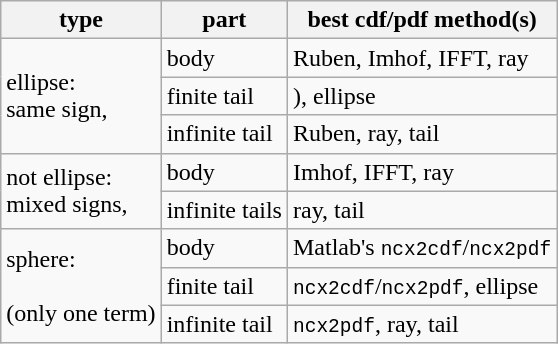<table class="wikitable">
<tr>
<th> type</th>
<th>part</th>
<th>best cdf/pdf method(s)</th>
</tr>
<tr>
<td rowspan="3">ellipse: <br> same sign, <br></td>
<td>body</td>
<td>Ruben, Imhof, IFFT, ray</td>
</tr>
<tr>
<td>finite tail</td>
<td>), ellipse</td>
</tr>
<tr>
<td>infinite tail</td>
<td>Ruben, ray, tail</td>
</tr>
<tr>
<td rowspan="2">not ellipse: <br> mixed signs, <br></td>
<td>body</td>
<td>Imhof, IFFT, ray</td>
</tr>
<tr>
<td>infinite tails</td>
<td>ray, tail</td>
</tr>
<tr>
<td rowspan="3">sphere: <br> <br> (only one term)</td>
<td>body</td>
<td>Matlab's <code>ncx2cdf</code>/<code>ncx2pdf</code></td>
</tr>
<tr>
<td>finite tail</td>
<td><code>ncx2cdf</code>/<code>ncx2pdf</code>, ellipse</td>
</tr>
<tr>
<td>infinite tail</td>
<td><code>ncx2pdf</code>, ray, tail</td>
</tr>
</table>
